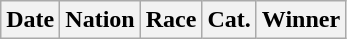<table class="wikitable sortable">
<tr>
<th>Date</th>
<th>Nation</th>
<th>Race</th>
<th>Cat.</th>
<th>Winner</th>
</tr>
</table>
